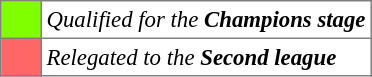<table bgcolor="#f7f8ff" cellpadding="3" cellspacing="0" border="1" style="font-size: 95%; border: gray solid 1px; border-collapse: collapse;text-align:center;">
<tr>
<td style="background: #7fff00;" width="20"></td>
<td bgcolor="#ffffff" align="left"><em>Qualified for the <strong>Champions stage</strong> </em></td>
</tr>
<tr>
<td style="background: #ff6666;" width="20"></td>
<td bgcolor="#ffffff" align="left"><em>Relegated to the <strong>Second league</strong> </em></td>
</tr>
</table>
